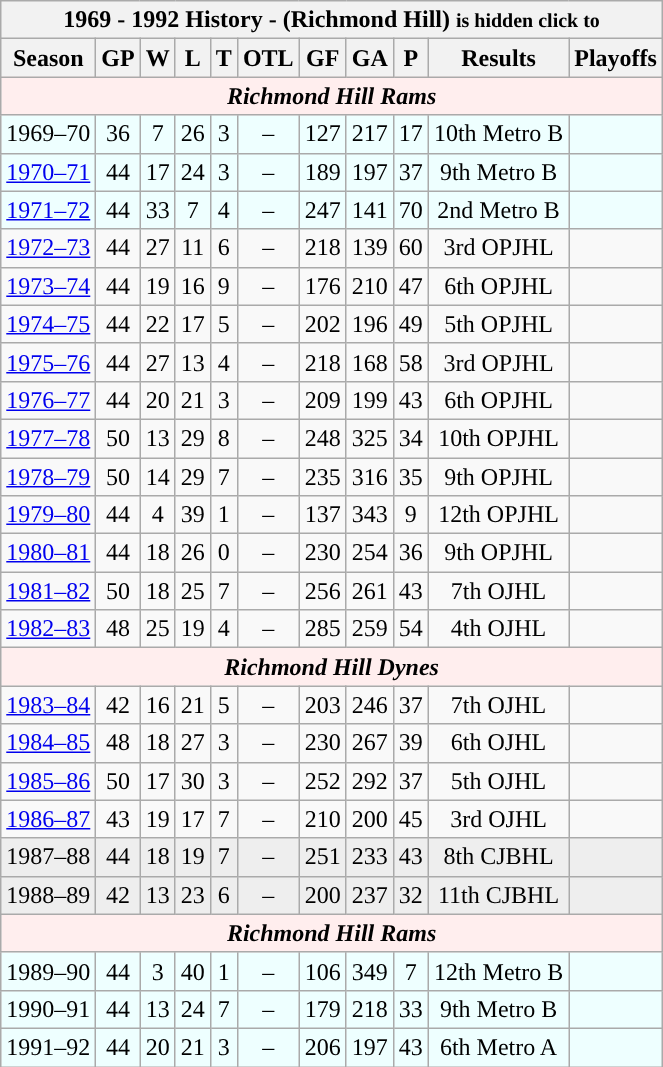<table class="wikitable collapsible collapsed" style="text-align:center;">
<tr>
<th colspan=12 bgcolor="#822433" text_color=white><strong>1969 - 1992 History - (Richmond Hill)</strong> <small>is hidden click to </small></th>
</tr>
<tr align="center">
<th>Season</th>
<th>GP</th>
<th>W</th>
<th>L</th>
<th>T</th>
<th>OTL</th>
<th>GF</th>
<th>GA</th>
<th>P</th>
<th>Results</th>
<th>Playoffs</th>
</tr>
<tr align="center"  bgcolor="#ffeeee">
<td colspan="11"><strong><em>Richmond Hill Rams</em></strong></td>
</tr>
<tr align="center" bgcolor="#EEFFFF">
<td>1969–70</td>
<td>36</td>
<td>7</td>
<td>26</td>
<td>3</td>
<td>–</td>
<td>127</td>
<td>217</td>
<td>17</td>
<td>10th Metro B</td>
<td></td>
</tr>
<tr align="center" bgcolor="#EEFFFF">
<td><a href='#'>1970–71</a></td>
<td>44</td>
<td>17</td>
<td>24</td>
<td>3</td>
<td>–</td>
<td>189</td>
<td>197</td>
<td>37</td>
<td>9th Metro B</td>
<td></td>
</tr>
<tr align="center" bgcolor="#EEFFFF">
<td><a href='#'>1971–72</a></td>
<td>44</td>
<td>33</td>
<td>7</td>
<td>4</td>
<td>–</td>
<td>247</td>
<td>141</td>
<td>70</td>
<td>2nd Metro B</td>
<td></td>
</tr>
<tr align="center">
<td><a href='#'>1972–73</a></td>
<td>44</td>
<td>27</td>
<td>11</td>
<td>6</td>
<td>–</td>
<td>218</td>
<td>139</td>
<td>60</td>
<td>3rd OPJHL</td>
<td></td>
</tr>
<tr align="center">
<td><a href='#'>1973–74</a></td>
<td>44</td>
<td>19</td>
<td>16</td>
<td>9</td>
<td>–</td>
<td>176</td>
<td>210</td>
<td>47</td>
<td>6th OPJHL</td>
<td></td>
</tr>
<tr align="center">
<td><a href='#'>1974–75</a></td>
<td>44</td>
<td>22</td>
<td>17</td>
<td>5</td>
<td>–</td>
<td>202</td>
<td>196</td>
<td>49</td>
<td>5th OPJHL</td>
<td></td>
</tr>
<tr align="center">
<td><a href='#'>1975–76</a></td>
<td>44</td>
<td>27</td>
<td>13</td>
<td>4</td>
<td>–</td>
<td>218</td>
<td>168</td>
<td>58</td>
<td>3rd OPJHL</td>
<td></td>
</tr>
<tr align="center">
<td><a href='#'>1976–77</a></td>
<td>44</td>
<td>20</td>
<td>21</td>
<td>3</td>
<td>–</td>
<td>209</td>
<td>199</td>
<td>43</td>
<td>6th OPJHL</td>
<td></td>
</tr>
<tr align="center">
<td><a href='#'>1977–78</a></td>
<td>50</td>
<td>13</td>
<td>29</td>
<td>8</td>
<td>–</td>
<td>248</td>
<td>325</td>
<td>34</td>
<td>10th OPJHL</td>
<td></td>
</tr>
<tr align="center">
<td><a href='#'>1978–79</a></td>
<td>50</td>
<td>14</td>
<td>29</td>
<td>7</td>
<td>–</td>
<td>235</td>
<td>316</td>
<td>35</td>
<td>9th OPJHL</td>
<td></td>
</tr>
<tr align="center">
<td><a href='#'>1979–80</a></td>
<td>44</td>
<td>4</td>
<td>39</td>
<td>1</td>
<td>–</td>
<td>137</td>
<td>343</td>
<td>9</td>
<td>12th OPJHL</td>
<td></td>
</tr>
<tr align="center">
<td><a href='#'>1980–81</a></td>
<td>44</td>
<td>18</td>
<td>26</td>
<td>0</td>
<td>–</td>
<td>230</td>
<td>254</td>
<td>36</td>
<td>9th OPJHL</td>
<td></td>
</tr>
<tr align="center">
<td><a href='#'>1981–82</a></td>
<td>50</td>
<td>18</td>
<td>25</td>
<td>7</td>
<td>–</td>
<td>256</td>
<td>261</td>
<td>43</td>
<td>7th OJHL</td>
<td></td>
</tr>
<tr align="center">
<td><a href='#'>1982–83</a></td>
<td>48</td>
<td>25</td>
<td>19</td>
<td>4</td>
<td>–</td>
<td>285</td>
<td>259</td>
<td>54</td>
<td>4th OJHL</td>
<td></td>
</tr>
<tr align="center"  bgcolor="#ffeeee">
<td colspan="11"><strong><em>Richmond Hill Dynes</em></strong></td>
</tr>
<tr align="center">
<td><a href='#'>1983–84</a></td>
<td>42</td>
<td>16</td>
<td>21</td>
<td>5</td>
<td>–</td>
<td>203</td>
<td>246</td>
<td>37</td>
<td>7th OJHL</td>
<td></td>
</tr>
<tr align="center">
<td><a href='#'>1984–85</a></td>
<td>48</td>
<td>18</td>
<td>27</td>
<td>3</td>
<td>–</td>
<td>230</td>
<td>267</td>
<td>39</td>
<td>6th OJHL</td>
<td></td>
</tr>
<tr align="center">
<td><a href='#'>1985–86</a></td>
<td>50</td>
<td>17</td>
<td>30</td>
<td>3</td>
<td>–</td>
<td>252</td>
<td>292</td>
<td>37</td>
<td>5th OJHL</td>
<td></td>
</tr>
<tr align="center">
<td><a href='#'>1986–87</a></td>
<td>43</td>
<td>19</td>
<td>17</td>
<td>7</td>
<td>–</td>
<td>210</td>
<td>200</td>
<td>45</td>
<td>3rd OJHL</td>
<td></td>
</tr>
<tr align="center"  bgcolor="#eeeeee">
<td>1987–88</td>
<td>44</td>
<td>18</td>
<td>19</td>
<td>7</td>
<td>–</td>
<td>251</td>
<td>233</td>
<td>43</td>
<td>8th CJBHL</td>
<td></td>
</tr>
<tr align="center"  bgcolor="#eeeeee">
<td>1988–89</td>
<td>42</td>
<td>13</td>
<td>23</td>
<td>6</td>
<td>–</td>
<td>200</td>
<td>237</td>
<td>32</td>
<td>11th CJBHL</td>
<td></td>
</tr>
<tr align="center"  bgcolor="#ffeeee">
<td colspan="11"><strong><em>Richmond Hill Rams</em></strong></td>
</tr>
<tr align="center" bgcolor="#EEFFFF">
<td>1989–90</td>
<td>44</td>
<td>3</td>
<td>40</td>
<td>1</td>
<td>–</td>
<td>106</td>
<td>349</td>
<td>7</td>
<td>12th Metro B</td>
<td></td>
</tr>
<tr align="center" bgcolor="#EEFFFF">
<td>1990–91</td>
<td>44</td>
<td>13</td>
<td>24</td>
<td>7</td>
<td>–</td>
<td>179</td>
<td>218</td>
<td>33</td>
<td>9th Metro B</td>
<td></td>
</tr>
<tr align="center" bgcolor="#EEFFFF">
<td>1991–92</td>
<td>44</td>
<td>20</td>
<td>21</td>
<td>3</td>
<td>–</td>
<td>206</td>
<td>197</td>
<td>43</td>
<td>6th Metro A</td>
<td></td>
</tr>
</table>
